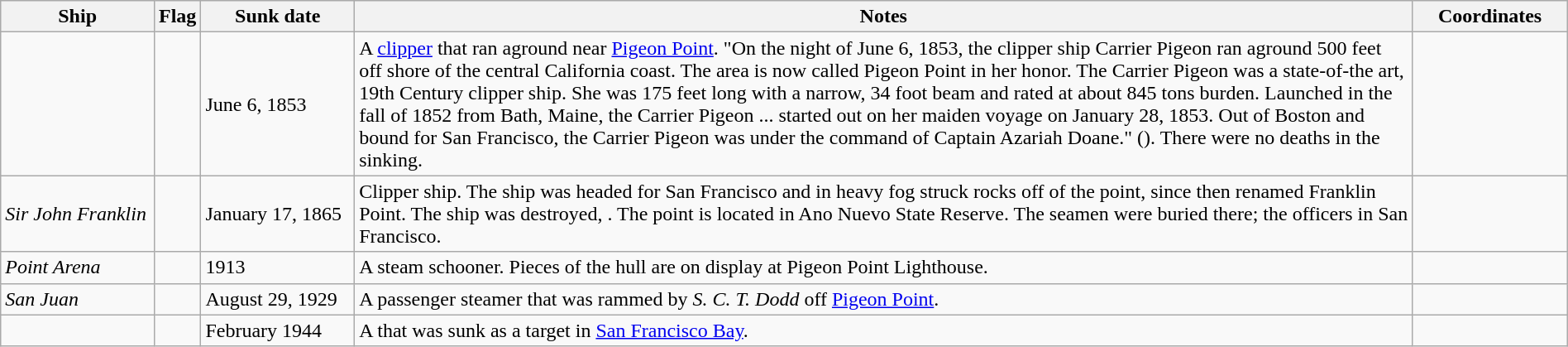<table class=wikitable | style = "width:100%">
<tr>
<th style="width:10%">Ship</th>
<th>Flag</th>
<th style="width:10%">Sunk date</th>
<th style="width:70%">Notes</th>
<th style="width:10%">Coordinates</th>
</tr>
<tr>
<td></td>
<td></td>
<td>June 6, 1853</td>
<td>A <a href='#'>clipper</a> that ran aground near <a href='#'>Pigeon Point</a>. "On the night of June 6, 1853, the clipper ship Carrier Pigeon ran aground 500 feet off shore of the central California coast. The area is now called Pigeon Point in her honor. The Carrier Pigeon was a state-of-the art, 19th Century clipper ship. She was 175 feet long with a narrow, 34 foot beam and rated at about 845 tons burden. Launched in the fall of 1852 from Bath, Maine, the Carrier Pigeon ... started out on her maiden voyage on January 28, 1853. Out of Boston and bound for San Francisco, the Carrier Pigeon was under the command of Captain Azariah Doane." (). There were no deaths in the sinking.</td>
</tr>
<tr>
<td><em>Sir John Franklin</em></td>
<td></td>
<td>January 17, 1865</td>
<td>Clipper ship. The ship was headed for San Francisco and in heavy fog struck rocks off of the point, since then renamed Franklin Point. The ship was destroyed, . The point is located in Ano Nuevo State Reserve. The seamen were buried there; the officers in San Francisco.</td>
<td></td>
</tr>
<tr>
<td><em>Point Arena</em></td>
<td></td>
<td>1913</td>
<td>A steam schooner.  Pieces of the hull are on display at Pigeon Point Lighthouse.</td>
<td></td>
</tr>
<tr>
<td><em>San Juan</em></td>
<td></td>
<td>August 29, 1929</td>
<td>A passenger steamer that was rammed by <em>S. C. T. Dodd</em> off <a href='#'>Pigeon Point</a>.</td>
<td></td>
</tr>
<tr>
<td></td>
<td></td>
<td>February 1944</td>
<td>A  that was sunk as a target in <a href='#'>San Francisco Bay</a>.</td>
<td></td>
</tr>
</table>
